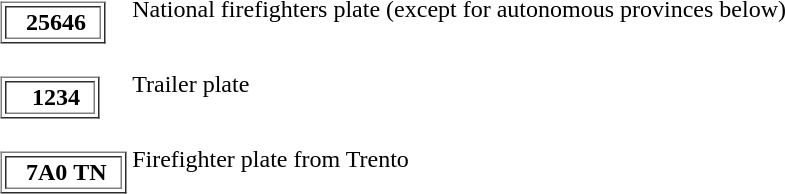<table>
<tr>
<td><br><table border=1>
<tr>
<td>  <strong></strong> <strong>25646</strong>  </td>
</tr>
</table>
</td>
<td>National firefighters plate (except for autonomous provinces below)</td>
</tr>
<tr>
<td><br><table border=1>
<tr>
<td>  <strong></strong> <small><strong></strong></small> <strong>1234</strong>  </td>
</tr>
</table>
</td>
<td>Trailer plate</td>
</tr>
<tr>
<td><br><table border=1>
<tr>
<td>  <strong></strong> <strong>7A0</strong> <strong>TN</strong>  </td>
</tr>
</table>
</td>
<td>Firefighter plate from Trento</td>
</tr>
</table>
